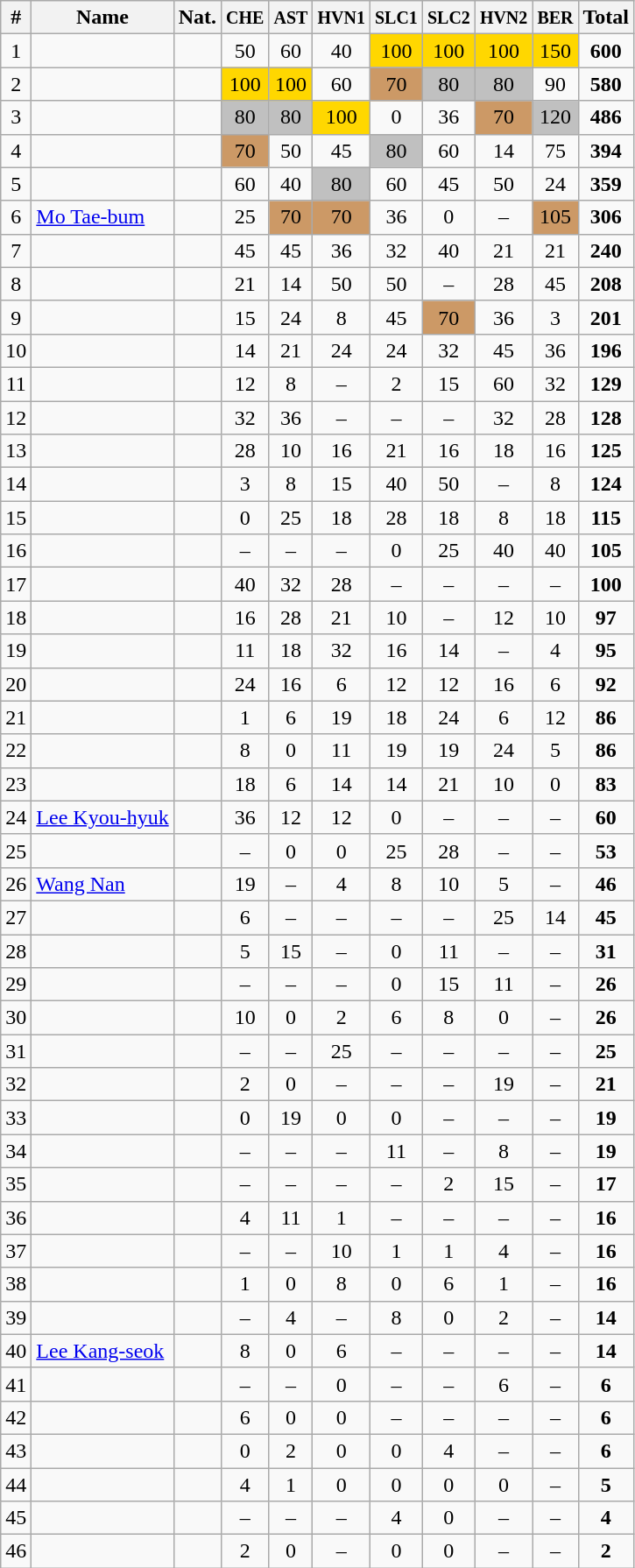<table class="wikitable sortable" style="text-align:center;">
<tr>
<th>#</th>
<th>Name</th>
<th>Nat.</th>
<th><small>CHE</small></th>
<th><small>AST</small></th>
<th><small>HVN1</small></th>
<th><small>SLC1</small></th>
<th><small>SLC2</small></th>
<th><small>HVN2</small></th>
<th><small>BER</small></th>
<th>Total</th>
</tr>
<tr>
<td>1</td>
<td align=left></td>
<td></td>
<td>50</td>
<td>60</td>
<td>40</td>
<td bgcolor="gold">100</td>
<td bgcolor="gold">100</td>
<td bgcolor="gold">100</td>
<td bgcolor="gold">150</td>
<td><strong>600</strong></td>
</tr>
<tr>
<td>2</td>
<td align=left></td>
<td></td>
<td bgcolor="gold">100</td>
<td bgcolor="gold">100</td>
<td>60</td>
<td bgcolor=CC9966>70</td>
<td bgcolor="silver">80</td>
<td bgcolor="silver">80</td>
<td>90</td>
<td><strong>580</strong></td>
</tr>
<tr>
<td>3</td>
<td align=left></td>
<td></td>
<td bgcolor="silver">80</td>
<td bgcolor="silver">80</td>
<td bgcolor="gold">100</td>
<td>0</td>
<td>36</td>
<td bgcolor=CC9966>70</td>
<td bgcolor="silver">120</td>
<td><strong>486</strong></td>
</tr>
<tr>
<td>4</td>
<td align=left></td>
<td></td>
<td bgcolor=CC9966>70</td>
<td>50</td>
<td>45</td>
<td bgcolor="silver">80</td>
<td>60</td>
<td>14</td>
<td>75</td>
<td><strong>394</strong></td>
</tr>
<tr>
<td>5</td>
<td align=left></td>
<td></td>
<td>60</td>
<td>40</td>
<td bgcolor="silver">80</td>
<td>60</td>
<td>45</td>
<td>50</td>
<td>24</td>
<td><strong>359</strong></td>
</tr>
<tr>
<td>6</td>
<td align=left><a href='#'>Mo Tae-bum</a></td>
<td></td>
<td>25</td>
<td bgcolor=CC9966>70</td>
<td bgcolor=CC9966>70</td>
<td>36</td>
<td>0</td>
<td>–</td>
<td bgcolor=CC9966>105</td>
<td><strong>306</strong></td>
</tr>
<tr>
<td>7</td>
<td align=left></td>
<td></td>
<td>45</td>
<td>45</td>
<td>36</td>
<td>32</td>
<td>40</td>
<td>21</td>
<td>21</td>
<td><strong>240</strong></td>
</tr>
<tr>
<td>8</td>
<td align=left></td>
<td></td>
<td>21</td>
<td>14</td>
<td>50</td>
<td>50</td>
<td>–</td>
<td>28</td>
<td>45</td>
<td><strong>208</strong></td>
</tr>
<tr>
<td>9</td>
<td align=left></td>
<td></td>
<td>15</td>
<td>24</td>
<td>8</td>
<td>45</td>
<td bgcolor=CC9966>70</td>
<td>36</td>
<td>3</td>
<td><strong>201</strong></td>
</tr>
<tr>
<td>10</td>
<td align=left></td>
<td></td>
<td>14</td>
<td>21</td>
<td>24</td>
<td>24</td>
<td>32</td>
<td>45</td>
<td>36</td>
<td><strong>196</strong></td>
</tr>
<tr>
<td>11</td>
<td align=left></td>
<td></td>
<td>12</td>
<td>8</td>
<td>–</td>
<td>2</td>
<td>15</td>
<td>60</td>
<td>32</td>
<td><strong>129</strong></td>
</tr>
<tr>
<td>12</td>
<td align=left></td>
<td></td>
<td>32</td>
<td>36</td>
<td>–</td>
<td>–</td>
<td>–</td>
<td>32</td>
<td>28</td>
<td><strong>128</strong></td>
</tr>
<tr>
<td>13</td>
<td align=left></td>
<td></td>
<td>28</td>
<td>10</td>
<td>16</td>
<td>21</td>
<td>16</td>
<td>18</td>
<td>16</td>
<td><strong>125</strong></td>
</tr>
<tr>
<td>14</td>
<td align=left></td>
<td></td>
<td>3</td>
<td>8</td>
<td>15</td>
<td>40</td>
<td>50</td>
<td>–</td>
<td>8</td>
<td><strong>124</strong></td>
</tr>
<tr>
<td>15</td>
<td align=left></td>
<td></td>
<td>0</td>
<td>25</td>
<td>18</td>
<td>28</td>
<td>18</td>
<td>8</td>
<td>18</td>
<td><strong>115</strong></td>
</tr>
<tr>
<td>16</td>
<td align=left></td>
<td></td>
<td>–</td>
<td>–</td>
<td>–</td>
<td>0</td>
<td>25</td>
<td>40</td>
<td>40</td>
<td><strong>105</strong></td>
</tr>
<tr>
<td>17</td>
<td align=left></td>
<td></td>
<td>40</td>
<td>32</td>
<td>28</td>
<td>–</td>
<td>–</td>
<td>–</td>
<td>–</td>
<td><strong>100</strong></td>
</tr>
<tr>
<td>18</td>
<td align=left></td>
<td></td>
<td>16</td>
<td>28</td>
<td>21</td>
<td>10</td>
<td>–</td>
<td>12</td>
<td>10</td>
<td><strong>97</strong></td>
</tr>
<tr>
<td>19</td>
<td align=left></td>
<td></td>
<td>11</td>
<td>18</td>
<td>32</td>
<td>16</td>
<td>14</td>
<td>–</td>
<td>4</td>
<td><strong>95</strong></td>
</tr>
<tr>
<td>20</td>
<td align=left></td>
<td></td>
<td>24</td>
<td>16</td>
<td>6</td>
<td>12</td>
<td>12</td>
<td>16</td>
<td>6</td>
<td><strong>92</strong></td>
</tr>
<tr>
<td>21</td>
<td align=left></td>
<td></td>
<td>1</td>
<td>6</td>
<td>19</td>
<td>18</td>
<td>24</td>
<td>6</td>
<td>12</td>
<td><strong>86</strong></td>
</tr>
<tr>
<td>22</td>
<td align=left></td>
<td></td>
<td>8</td>
<td>0</td>
<td>11</td>
<td>19</td>
<td>19</td>
<td>24</td>
<td>5</td>
<td><strong>86</strong></td>
</tr>
<tr>
<td>23</td>
<td align=left></td>
<td></td>
<td>18</td>
<td>6</td>
<td>14</td>
<td>14</td>
<td>21</td>
<td>10</td>
<td>0</td>
<td><strong>83</strong></td>
</tr>
<tr>
<td>24</td>
<td align=left><a href='#'>Lee Kyou-hyuk</a></td>
<td></td>
<td>36</td>
<td>12</td>
<td>12</td>
<td>0</td>
<td>–</td>
<td>–</td>
<td>–</td>
<td><strong>60</strong></td>
</tr>
<tr>
<td>25</td>
<td align=left></td>
<td></td>
<td>–</td>
<td>0</td>
<td>0</td>
<td>25</td>
<td>28</td>
<td>–</td>
<td>–</td>
<td><strong>53</strong></td>
</tr>
<tr>
<td>26</td>
<td align=left><a href='#'>Wang Nan</a></td>
<td></td>
<td>19</td>
<td>–</td>
<td>4</td>
<td>8</td>
<td>10</td>
<td>5</td>
<td>–</td>
<td><strong>46</strong></td>
</tr>
<tr>
<td>27</td>
<td align=left></td>
<td></td>
<td>6</td>
<td>–</td>
<td>–</td>
<td>–</td>
<td>–</td>
<td>25</td>
<td>14</td>
<td><strong>45</strong></td>
</tr>
<tr>
<td>28</td>
<td align=left></td>
<td></td>
<td>5</td>
<td>15</td>
<td>–</td>
<td>0</td>
<td>11</td>
<td>–</td>
<td>–</td>
<td><strong>31</strong></td>
</tr>
<tr>
<td>29</td>
<td align=left></td>
<td></td>
<td>–</td>
<td>–</td>
<td>–</td>
<td>0</td>
<td>15</td>
<td>11</td>
<td>–</td>
<td><strong>26</strong></td>
</tr>
<tr>
<td>30</td>
<td align=left></td>
<td></td>
<td>10</td>
<td>0</td>
<td>2</td>
<td>6</td>
<td>8</td>
<td>0</td>
<td>–</td>
<td><strong>26</strong></td>
</tr>
<tr>
<td>31</td>
<td align=left></td>
<td></td>
<td>–</td>
<td>–</td>
<td>25</td>
<td>–</td>
<td>–</td>
<td>–</td>
<td>–</td>
<td><strong>25</strong></td>
</tr>
<tr>
<td>32</td>
<td align=left></td>
<td></td>
<td>2</td>
<td>0</td>
<td>–</td>
<td>–</td>
<td>–</td>
<td>19</td>
<td>–</td>
<td><strong>21</strong></td>
</tr>
<tr>
<td>33</td>
<td align=left></td>
<td></td>
<td>0</td>
<td>19</td>
<td>0</td>
<td>0</td>
<td>–</td>
<td>–</td>
<td>–</td>
<td><strong>19</strong></td>
</tr>
<tr>
<td>34</td>
<td align=left></td>
<td></td>
<td>–</td>
<td>–</td>
<td>–</td>
<td>11</td>
<td>–</td>
<td>8</td>
<td>–</td>
<td><strong>19</strong></td>
</tr>
<tr>
<td>35</td>
<td align=left></td>
<td></td>
<td>–</td>
<td>–</td>
<td>–</td>
<td>–</td>
<td>2</td>
<td>15</td>
<td>–</td>
<td><strong>17</strong></td>
</tr>
<tr>
<td>36</td>
<td align=left></td>
<td></td>
<td>4</td>
<td>11</td>
<td>1</td>
<td>–</td>
<td>–</td>
<td>–</td>
<td>–</td>
<td><strong>16</strong></td>
</tr>
<tr>
<td>37</td>
<td align=left></td>
<td></td>
<td>–</td>
<td>–</td>
<td>10</td>
<td>1</td>
<td>1</td>
<td>4</td>
<td>–</td>
<td><strong>16</strong></td>
</tr>
<tr>
<td>38</td>
<td align=left></td>
<td></td>
<td>1</td>
<td>0</td>
<td>8</td>
<td>0</td>
<td>6</td>
<td>1</td>
<td>–</td>
<td><strong>16</strong></td>
</tr>
<tr>
<td>39</td>
<td align=left></td>
<td></td>
<td>–</td>
<td>4</td>
<td>–</td>
<td>8</td>
<td>0</td>
<td>2</td>
<td>–</td>
<td><strong>14</strong></td>
</tr>
<tr>
<td>40</td>
<td align=left><a href='#'>Lee Kang-seok</a></td>
<td></td>
<td>8</td>
<td>0</td>
<td>6</td>
<td>–</td>
<td>–</td>
<td>–</td>
<td>–</td>
<td><strong>14</strong></td>
</tr>
<tr>
<td>41</td>
<td align=left></td>
<td></td>
<td>–</td>
<td>–</td>
<td>0</td>
<td>–</td>
<td>–</td>
<td>6</td>
<td>–</td>
<td><strong>6</strong></td>
</tr>
<tr>
<td>42</td>
<td align=left></td>
<td></td>
<td>6</td>
<td>0</td>
<td>0</td>
<td>–</td>
<td>–</td>
<td>–</td>
<td>–</td>
<td><strong>6</strong></td>
</tr>
<tr>
<td>43</td>
<td align=left></td>
<td></td>
<td>0</td>
<td>2</td>
<td>0</td>
<td>0</td>
<td>4</td>
<td>–</td>
<td>–</td>
<td><strong>6</strong></td>
</tr>
<tr>
<td>44</td>
<td align=left></td>
<td></td>
<td>4</td>
<td>1</td>
<td>0</td>
<td>0</td>
<td>0</td>
<td>0</td>
<td>–</td>
<td><strong>5</strong></td>
</tr>
<tr>
<td>45</td>
<td align=left></td>
<td></td>
<td>–</td>
<td>–</td>
<td>–</td>
<td>4</td>
<td>0</td>
<td>–</td>
<td>–</td>
<td><strong>4</strong></td>
</tr>
<tr>
<td>46</td>
<td align=left></td>
<td></td>
<td>2</td>
<td>0</td>
<td>–</td>
<td>0</td>
<td>0</td>
<td>–</td>
<td>–</td>
<td><strong>2</strong></td>
</tr>
</table>
